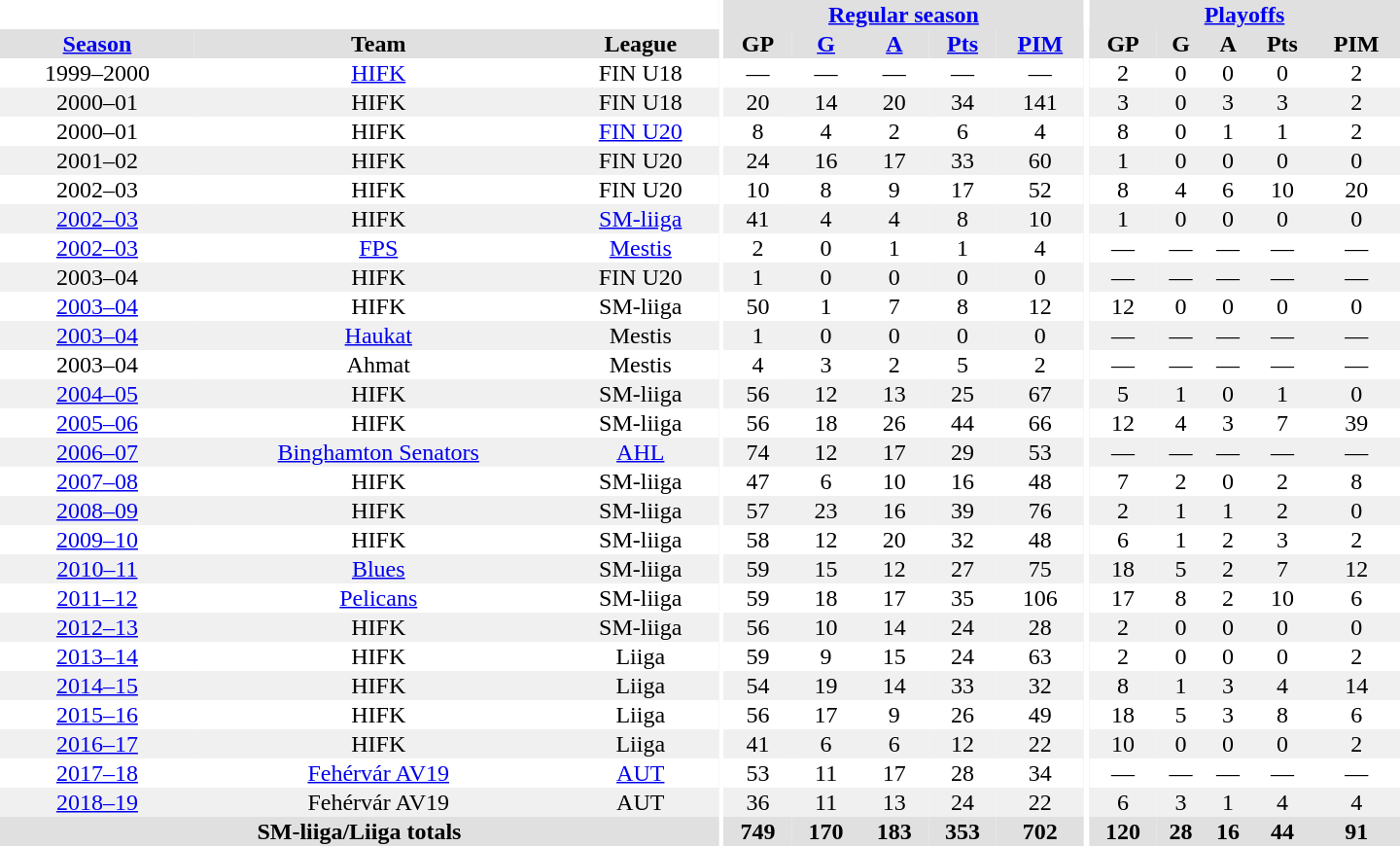<table border="0" cellpadding="1" cellspacing="0" style="text-align:center; width:60em">
<tr bgcolor="#e0e0e0">
<th colspan="3" bgcolor="#ffffff"></th>
<th rowspan="99" bgcolor="#ffffff"></th>
<th colspan="5"><a href='#'>Regular season</a></th>
<th rowspan="99" bgcolor="#ffffff"></th>
<th colspan="5"><a href='#'>Playoffs</a></th>
</tr>
<tr bgcolor="#e0e0e0">
<th><a href='#'>Season</a></th>
<th>Team</th>
<th>League</th>
<th>GP</th>
<th><a href='#'>G</a></th>
<th><a href='#'>A</a></th>
<th><a href='#'>Pts</a></th>
<th><a href='#'>PIM</a></th>
<th>GP</th>
<th>G</th>
<th>A</th>
<th>Pts</th>
<th>PIM</th>
</tr>
<tr>
<td>1999–2000</td>
<td><a href='#'>HIFK</a></td>
<td>FIN U18</td>
<td>—</td>
<td>—</td>
<td>—</td>
<td>—</td>
<td>—</td>
<td>2</td>
<td>0</td>
<td>0</td>
<td>0</td>
<td>2</td>
</tr>
<tr bgcolor="#f0f0f0">
<td>2000–01</td>
<td>HIFK</td>
<td>FIN U18</td>
<td>20</td>
<td>14</td>
<td>20</td>
<td>34</td>
<td>141</td>
<td>3</td>
<td>0</td>
<td>3</td>
<td>3</td>
<td>2</td>
</tr>
<tr>
<td>2000–01</td>
<td>HIFK</td>
<td><a href='#'>FIN U20</a></td>
<td>8</td>
<td>4</td>
<td>2</td>
<td>6</td>
<td>4</td>
<td>8</td>
<td>0</td>
<td>1</td>
<td>1</td>
<td>2</td>
</tr>
<tr bgcolor="#f0f0f0">
<td>2001–02</td>
<td>HIFK</td>
<td>FIN U20</td>
<td>24</td>
<td>16</td>
<td>17</td>
<td>33</td>
<td>60</td>
<td>1</td>
<td>0</td>
<td>0</td>
<td>0</td>
<td>0</td>
</tr>
<tr>
<td>2002–03</td>
<td>HIFK</td>
<td>FIN U20</td>
<td>10</td>
<td>8</td>
<td>9</td>
<td>17</td>
<td>52</td>
<td>8</td>
<td>4</td>
<td>6</td>
<td>10</td>
<td>20</td>
</tr>
<tr bgcolor="#f0f0f0">
<td><a href='#'>2002–03</a></td>
<td>HIFK</td>
<td><a href='#'>SM-liiga</a></td>
<td>41</td>
<td>4</td>
<td>4</td>
<td>8</td>
<td>10</td>
<td>1</td>
<td>0</td>
<td>0</td>
<td>0</td>
<td>0</td>
</tr>
<tr>
<td><a href='#'>2002–03</a></td>
<td><a href='#'>FPS</a></td>
<td><a href='#'>Mestis</a></td>
<td>2</td>
<td>0</td>
<td>1</td>
<td>1</td>
<td>4</td>
<td>—</td>
<td>—</td>
<td>—</td>
<td>—</td>
<td>—</td>
</tr>
<tr bgcolor="#f0f0f0">
<td>2003–04</td>
<td>HIFK</td>
<td>FIN U20</td>
<td>1</td>
<td>0</td>
<td>0</td>
<td>0</td>
<td>0</td>
<td>—</td>
<td>—</td>
<td>—</td>
<td>—</td>
<td>—</td>
</tr>
<tr>
<td><a href='#'>2003–04</a></td>
<td>HIFK</td>
<td>SM-liiga</td>
<td>50</td>
<td>1</td>
<td>7</td>
<td>8</td>
<td>12</td>
<td>12</td>
<td>0</td>
<td>0</td>
<td>0</td>
<td>0</td>
</tr>
<tr bgcolor="#f0f0f0">
<td><a href='#'>2003–04</a></td>
<td><a href='#'>Haukat</a></td>
<td>Mestis</td>
<td>1</td>
<td>0</td>
<td>0</td>
<td>0</td>
<td>0</td>
<td>—</td>
<td>—</td>
<td>—</td>
<td>—</td>
<td>—</td>
</tr>
<tr>
<td>2003–04</td>
<td>Ahmat</td>
<td>Mestis</td>
<td>4</td>
<td>3</td>
<td>2</td>
<td>5</td>
<td>2</td>
<td>—</td>
<td>—</td>
<td>—</td>
<td>—</td>
<td>—</td>
</tr>
<tr bgcolor="#f0f0f0">
<td><a href='#'>2004–05</a></td>
<td>HIFK</td>
<td>SM-liiga</td>
<td>56</td>
<td>12</td>
<td>13</td>
<td>25</td>
<td>67</td>
<td>5</td>
<td>1</td>
<td>0</td>
<td>1</td>
<td>0</td>
</tr>
<tr>
<td><a href='#'>2005–06</a></td>
<td>HIFK</td>
<td>SM-liiga</td>
<td>56</td>
<td>18</td>
<td>26</td>
<td>44</td>
<td>66</td>
<td>12</td>
<td>4</td>
<td>3</td>
<td>7</td>
<td>39</td>
</tr>
<tr bgcolor="#f0f0f0">
<td><a href='#'>2006–07</a></td>
<td><a href='#'>Binghamton Senators</a></td>
<td><a href='#'>AHL</a></td>
<td>74</td>
<td>12</td>
<td>17</td>
<td>29</td>
<td>53</td>
<td>—</td>
<td>—</td>
<td>—</td>
<td>—</td>
<td>—</td>
</tr>
<tr>
<td><a href='#'>2007–08</a></td>
<td>HIFK</td>
<td>SM-liiga</td>
<td>47</td>
<td>6</td>
<td>10</td>
<td>16</td>
<td>48</td>
<td>7</td>
<td>2</td>
<td>0</td>
<td>2</td>
<td>8</td>
</tr>
<tr bgcolor="#f0f0f0">
<td><a href='#'>2008–09</a></td>
<td>HIFK</td>
<td>SM-liiga</td>
<td>57</td>
<td>23</td>
<td>16</td>
<td>39</td>
<td>76</td>
<td>2</td>
<td>1</td>
<td>1</td>
<td>2</td>
<td>0</td>
</tr>
<tr>
<td><a href='#'>2009–10</a></td>
<td>HIFK</td>
<td>SM-liiga</td>
<td>58</td>
<td>12</td>
<td>20</td>
<td>32</td>
<td>48</td>
<td>6</td>
<td>1</td>
<td>2</td>
<td>3</td>
<td>2</td>
</tr>
<tr bgcolor="#f0f0f0">
<td><a href='#'>2010–11</a></td>
<td><a href='#'>Blues</a></td>
<td>SM-liiga</td>
<td>59</td>
<td>15</td>
<td>12</td>
<td>27</td>
<td>75</td>
<td>18</td>
<td>5</td>
<td>2</td>
<td>7</td>
<td>12</td>
</tr>
<tr>
<td><a href='#'>2011–12</a></td>
<td><a href='#'>Pelicans</a></td>
<td>SM-liiga</td>
<td>59</td>
<td>18</td>
<td>17</td>
<td>35</td>
<td>106</td>
<td>17</td>
<td>8</td>
<td>2</td>
<td>10</td>
<td>6</td>
</tr>
<tr bgcolor="#f0f0f0">
<td><a href='#'>2012–13</a></td>
<td>HIFK</td>
<td>SM-liiga</td>
<td>56</td>
<td>10</td>
<td>14</td>
<td>24</td>
<td>28</td>
<td>2</td>
<td>0</td>
<td>0</td>
<td>0</td>
<td>0</td>
</tr>
<tr>
<td><a href='#'>2013–14</a></td>
<td>HIFK</td>
<td>Liiga</td>
<td>59</td>
<td>9</td>
<td>15</td>
<td>24</td>
<td>63</td>
<td>2</td>
<td>0</td>
<td>0</td>
<td>0</td>
<td>2</td>
</tr>
<tr bgcolor="#f0f0f0">
<td><a href='#'>2014–15</a></td>
<td>HIFK</td>
<td>Liiga</td>
<td>54</td>
<td>19</td>
<td>14</td>
<td>33</td>
<td>32</td>
<td>8</td>
<td>1</td>
<td>3</td>
<td>4</td>
<td>14</td>
</tr>
<tr>
<td><a href='#'>2015–16</a></td>
<td>HIFK</td>
<td>Liiga</td>
<td>56</td>
<td>17</td>
<td>9</td>
<td>26</td>
<td>49</td>
<td>18</td>
<td>5</td>
<td>3</td>
<td>8</td>
<td>6</td>
</tr>
<tr bgcolor="#f0f0f0">
<td><a href='#'>2016–17</a></td>
<td>HIFK</td>
<td>Liiga</td>
<td>41</td>
<td>6</td>
<td>6</td>
<td>12</td>
<td>22</td>
<td>10</td>
<td>0</td>
<td>0</td>
<td>0</td>
<td>2</td>
</tr>
<tr>
<td><a href='#'>2017–18</a></td>
<td><a href='#'>Fehérvár AV19</a></td>
<td><a href='#'>AUT</a></td>
<td>53</td>
<td>11</td>
<td>17</td>
<td>28</td>
<td>34</td>
<td>—</td>
<td>—</td>
<td>—</td>
<td>—</td>
<td>—</td>
</tr>
<tr bgcolor="#f0f0f0">
<td><a href='#'>2018–19</a></td>
<td>Fehérvár AV19</td>
<td>AUT</td>
<td>36</td>
<td>11</td>
<td>13</td>
<td>24</td>
<td>22</td>
<td>6</td>
<td>3</td>
<td>1</td>
<td>4</td>
<td>4</td>
</tr>
<tr bgcolor="#e0e0e0">
<th colspan="3">SM-liiga/Liiga totals</th>
<th>749</th>
<th>170</th>
<th>183</th>
<th>353</th>
<th>702</th>
<th>120</th>
<th>28</th>
<th>16</th>
<th>44</th>
<th>91</th>
</tr>
</table>
